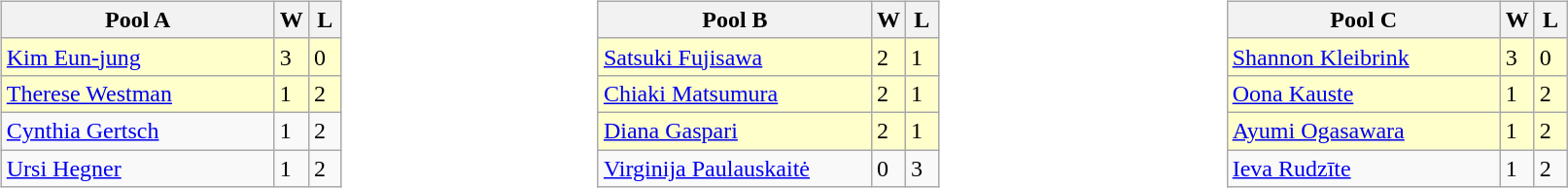<table table style="font-size: 100%;">
<tr>
<td width=10% valign="top"><br><table class="wikitable">
<tr>
<th width=180>Pool A</th>
<th width=15>W</th>
<th width=15>L</th>
</tr>
<tr bgcolor=#ffffcc>
<td> <a href='#'>Kim Eun-jung</a></td>
<td>3</td>
<td>0</td>
</tr>
<tr bgcolor=#ffffcc>
<td> <a href='#'>Therese Westman</a></td>
<td>1</td>
<td>2</td>
</tr>
<tr>
<td> <a href='#'>Cynthia Gertsch</a></td>
<td>1</td>
<td>2</td>
</tr>
<tr>
<td> <a href='#'>Ursi Hegner</a></td>
<td>1</td>
<td>2</td>
</tr>
</table>
</td>
<td width=10% valign="top"><br><table class="wikitable">
<tr>
<th width=180>Pool B</th>
<th width=15>W</th>
<th width=15>L</th>
</tr>
<tr bgcolor=#ffffcc>
<td> <a href='#'>Satsuki Fujisawa</a></td>
<td>2</td>
<td>1</td>
</tr>
<tr bgcolor=#ffffcc>
<td> <a href='#'>Chiaki Matsumura</a></td>
<td>2</td>
<td>1</td>
</tr>
<tr bgcolor=#ffffcc>
<td> <a href='#'>Diana Gaspari</a></td>
<td>2</td>
<td>1</td>
</tr>
<tr>
<td> <a href='#'>Virginija Paulauskaitė</a></td>
<td>0</td>
<td>3</td>
</tr>
</table>
</td>
<td width=10% valign="top"><br><table class="wikitable">
<tr>
<th width=180>Pool C</th>
<th width=15>W</th>
<th width=15>L</th>
</tr>
<tr bgcolor=#ffffcc>
<td> <a href='#'>Shannon Kleibrink</a></td>
<td>3</td>
<td>0</td>
</tr>
<tr bgcolor=#ffffcc>
<td> <a href='#'>Oona Kauste</a></td>
<td>1</td>
<td>2</td>
</tr>
<tr bgcolor=#ffffcc>
<td> <a href='#'>Ayumi Ogasawara</a></td>
<td>1</td>
<td>2</td>
</tr>
<tr>
<td> <a href='#'>Ieva Rudzīte</a></td>
<td>1</td>
<td>2</td>
</tr>
</table>
</td>
</tr>
</table>
